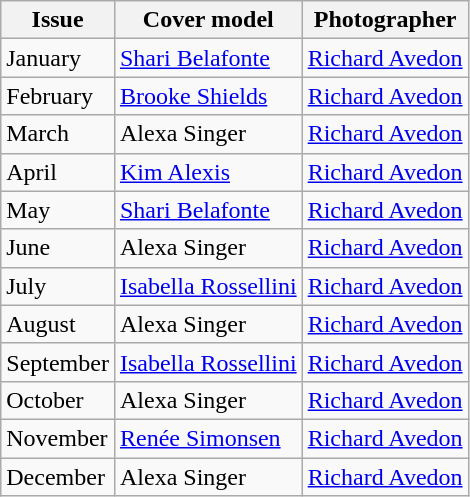<table class="sortable wikitable">
<tr>
<th>Issue</th>
<th>Cover model</th>
<th>Photographer</th>
</tr>
<tr>
<td>January</td>
<td><a href='#'>Shari Belafonte</a></td>
<td><a href='#'>Richard Avedon</a></td>
</tr>
<tr>
<td>February</td>
<td><a href='#'>Brooke Shields</a></td>
<td><a href='#'>Richard Avedon</a></td>
</tr>
<tr>
<td>March</td>
<td>Alexa Singer</td>
<td><a href='#'>Richard Avedon</a></td>
</tr>
<tr>
<td>April</td>
<td><a href='#'>Kim Alexis</a></td>
<td><a href='#'>Richard Avedon</a></td>
</tr>
<tr>
<td>May</td>
<td><a href='#'>Shari Belafonte</a></td>
<td><a href='#'>Richard Avedon</a></td>
</tr>
<tr>
<td>June</td>
<td>Alexa Singer</td>
<td><a href='#'>Richard Avedon</a></td>
</tr>
<tr>
<td>July</td>
<td><a href='#'>Isabella Rossellini</a></td>
<td><a href='#'>Richard Avedon</a></td>
</tr>
<tr>
<td>August</td>
<td>Alexa Singer</td>
<td><a href='#'>Richard Avedon</a></td>
</tr>
<tr>
<td>September</td>
<td><a href='#'>Isabella Rossellini</a></td>
<td><a href='#'>Richard Avedon</a></td>
</tr>
<tr>
<td>October</td>
<td>Alexa Singer</td>
<td><a href='#'>Richard Avedon</a></td>
</tr>
<tr>
<td>November</td>
<td><a href='#'>Renée Simonsen</a></td>
<td><a href='#'>Richard Avedon</a></td>
</tr>
<tr>
<td>December</td>
<td>Alexa Singer</td>
<td><a href='#'>Richard Avedon</a></td>
</tr>
</table>
